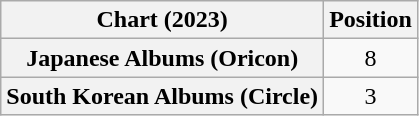<table class="wikitable plainrowheaders sortable" style="text-align:center">
<tr>
<th scope="col">Chart (2023)</th>
<th scope="col">Position</th>
</tr>
<tr>
<th scope="row">Japanese Albums (Oricon)</th>
<td>8</td>
</tr>
<tr>
<th scope="row">South Korean Albums (Circle)</th>
<td>3</td>
</tr>
</table>
